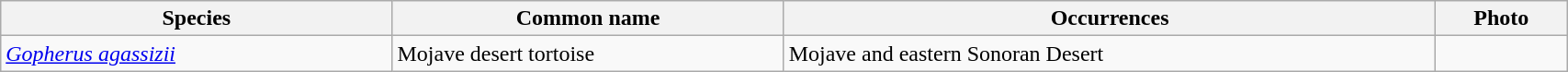<table width=90%  class="wikitable">
<tr>
<th width=25%>Species</th>
<th width=25%>Common name</th>
<th>Occurrences</th>
<th>Photo</th>
</tr>
<tr>
<td><em><a href='#'>Gopherus agassizii</a></em></td>
<td>Mojave desert tortoise</td>
<td>Mojave and eastern Sonoran Desert</td>
<td></td>
</tr>
</table>
